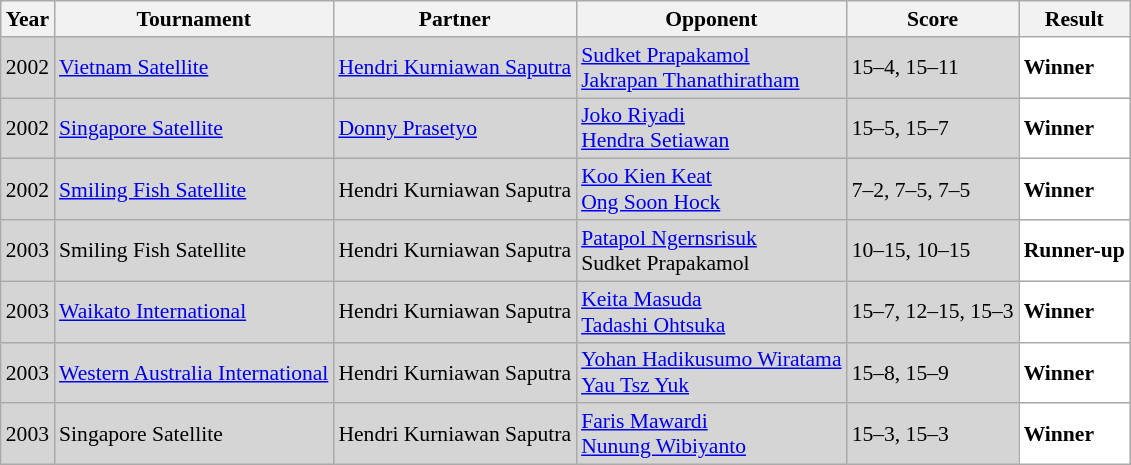<table class="sortable wikitable" style="font-size: 90%;">
<tr>
<th>Year</th>
<th>Tournament</th>
<th>Partner</th>
<th>Opponent</th>
<th>Score</th>
<th>Result</th>
</tr>
<tr style="background:#D5D5D5">
<td align="center">2002</td>
<td align="left"><a href='#'>Vietnam Satellite</a></td>
<td align="left"> <a href='#'>Hendri Kurniawan Saputra</a></td>
<td align="left"> <a href='#'>Sudket Prapakamol</a><br> <a href='#'>Jakrapan Thanathiratham</a></td>
<td align="left">15–4, 15–11</td>
<td style="text-align:left; background:white"> <strong>Winner</strong></td>
</tr>
<tr style="background:#D5D5D5">
<td align="center">2002</td>
<td align="left"><a href='#'>Singapore Satellite</a></td>
<td align="left"> <a href='#'>Donny Prasetyo</a></td>
<td align="left"> <a href='#'>Joko Riyadi</a><br> <a href='#'>Hendra Setiawan</a></td>
<td align="left">15–5, 15–7</td>
<td style="text-align:left; background:white"> <strong>Winner</strong></td>
</tr>
<tr style="background:#D5D5D5">
<td align="center">2002</td>
<td align="left"><a href='#'>Smiling Fish Satellite</a></td>
<td align="left"> Hendri Kurniawan Saputra</td>
<td align="left"> <a href='#'>Koo Kien Keat</a><br> <a href='#'>Ong Soon Hock</a></td>
<td align="left">7–2, 7–5, 7–5</td>
<td style="text-align:left; background:white"> <strong>Winner</strong></td>
</tr>
<tr style="background:#D5D5D5">
<td align="center">2003</td>
<td align="left">Smiling Fish Satellite</td>
<td align="left"> Hendri Kurniawan Saputra</td>
<td align="left"> <a href='#'>Patapol Ngernsrisuk</a><br> Sudket Prapakamol</td>
<td align="left">10–15, 10–15</td>
<td style="text-align:left; background:white"> <strong>Runner-up</strong></td>
</tr>
<tr style="background:#D5D5D5">
<td align="center">2003</td>
<td align="left"><a href='#'>Waikato International</a></td>
<td align="left"> Hendri Kurniawan Saputra</td>
<td align="left"> <a href='#'>Keita Masuda</a><br> <a href='#'>Tadashi Ohtsuka</a></td>
<td align="left">15–7, 12–15, 15–3</td>
<td style="text-align:left; background:white"> <strong>Winner</strong></td>
</tr>
<tr style="background:#D5D5D5">
<td align="center">2003</td>
<td align="left"><a href='#'>Western Australia International</a></td>
<td align="left"> Hendri Kurniawan Saputra</td>
<td align="left"> <a href='#'>Yohan Hadikusumo Wiratama</a><br> <a href='#'>Yau Tsz Yuk</a></td>
<td align="left">15–8, 15–9</td>
<td style="text-align:left; background:white"> <strong>Winner</strong></td>
</tr>
<tr style="background:#D5D5D5">
<td align="center">2003</td>
<td align="left">Singapore Satellite</td>
<td align="left"> Hendri Kurniawan Saputra</td>
<td align="left"> <a href='#'>Faris Mawardi</a><br> <a href='#'>Nunung Wibiyanto</a></td>
<td align="left">15–3, 15–3</td>
<td style="text-align:left; background:white"> <strong>Winner</strong></td>
</tr>
</table>
